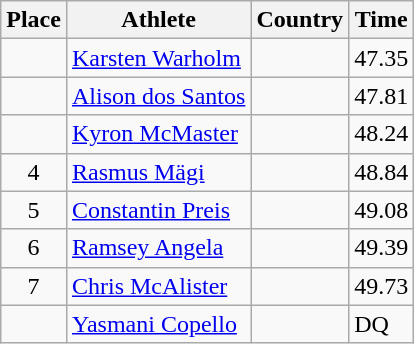<table class="wikitable">
<tr>
<th>Place</th>
<th>Athlete</th>
<th>Country</th>
<th>Time</th>
</tr>
<tr>
<td align=center></td>
<td><a href='#'>Karsten Warholm</a></td>
<td></td>
<td>47.35</td>
</tr>
<tr>
<td align=center></td>
<td><a href='#'>Alison dos Santos</a></td>
<td></td>
<td>47.81</td>
</tr>
<tr>
<td align=center></td>
<td><a href='#'>Kyron McMaster</a></td>
<td></td>
<td>48.24</td>
</tr>
<tr>
<td align=center>4</td>
<td><a href='#'>Rasmus Mägi</a></td>
<td></td>
<td>48.84</td>
</tr>
<tr>
<td align=center>5</td>
<td><a href='#'>Constantin Preis</a></td>
<td></td>
<td>49.08</td>
</tr>
<tr>
<td align=center>6</td>
<td><a href='#'>Ramsey Angela</a></td>
<td></td>
<td>49.39</td>
</tr>
<tr>
<td align=center>7</td>
<td><a href='#'>Chris McAlister</a></td>
<td></td>
<td>49.73</td>
</tr>
<tr>
<td align=center></td>
<td><a href='#'>Yasmani Copello</a></td>
<td></td>
<td>DQ</td>
</tr>
</table>
